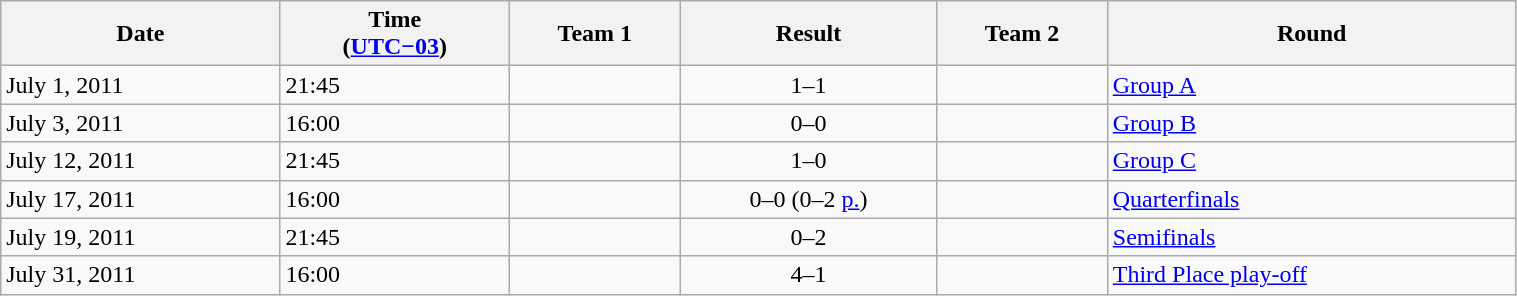<table class="wikitable sortable"  style="text-align: ; width:80%;">
<tr>
<th>Date</th>
<th>Time <br>(<a href='#'>UTC−03</a>)</th>
<th>Team 1</th>
<th>Result</th>
<th>Team 2</th>
<th>Round</th>
</tr>
<tr>
<td>July 1, 2011</td>
<td>21:45</td>
<td></td>
<td style="text-align:center;">1–1</td>
<td></td>
<td><a href='#'>Group A</a></td>
</tr>
<tr>
<td>July 3, 2011</td>
<td>16:00</td>
<td></td>
<td style="text-align:center;">0–0</td>
<td></td>
<td><a href='#'>Group B</a></td>
</tr>
<tr>
<td>July 12, 2011</td>
<td>21:45</td>
<td></td>
<td style="text-align:center;">1–0</td>
<td></td>
<td><a href='#'>Group C</a></td>
</tr>
<tr>
<td>July 17, 2011</td>
<td>16:00</td>
<td></td>
<td style="text-align:center;">0–0 (0–2 <a href='#'>p.</a>)</td>
<td></td>
<td><a href='#'>Quarterfinals</a></td>
</tr>
<tr>
<td>July 19, 2011</td>
<td>21:45</td>
<td></td>
<td style="text-align:center;">0–2</td>
<td></td>
<td><a href='#'>Semifinals</a></td>
</tr>
<tr>
<td>July 31, 2011</td>
<td>16:00</td>
<td></td>
<td style="text-align:center;">4–1</td>
<td></td>
<td><a href='#'>Third Place play-off</a></td>
</tr>
</table>
